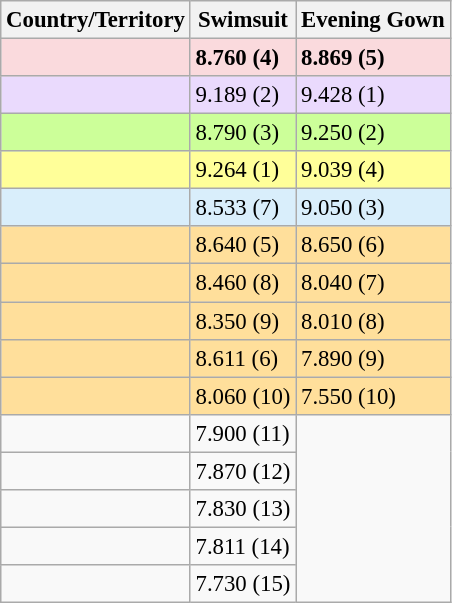<table class="wikitable sortable" style="font-size:95%;">
<tr>
<th>Country/Territory</th>
<th>Swimsuit</th>
<th>Evening Gown</th>
</tr>
<tr>
<td style="background-color:#FADADD;"><strong></strong></td>
<td style="background-color:#FADADD;"><strong>8.760 (4)</strong></td>
<td style="background-color:#FADADD;"><strong>8.869 (5)</strong></td>
</tr>
<tr>
<td style="background-color:#eadafd;"></td>
<td style="background-color:#eadafd;">9.189 (2)</td>
<td style="background-color:#eadafd;">9.428 (1)</td>
</tr>
<tr>
<td style="background-color:#ccff99;"></td>
<td style="background-color:#ccff99;">8.790 (3)</td>
<td style="background-color:#ccff99;">9.250 (2)</td>
</tr>
<tr>
<td style="background-color:#ffff99;"></td>
<td style="background-color:#ffff99;">9.264 (1)</td>
<td style="background-color:#ffff99;">9.039 (4)</td>
</tr>
<tr>
<td style="background-color:#d9eefb;"></td>
<td style="background-color:#d9eefb;">8.533 (7)</td>
<td style="background-color:#d9eefb;">9.050 (3)</td>
</tr>
<tr>
<td style="background-color:#ffdf9b;"></td>
<td style="background-color:#ffdf9b;">8.640 (5)</td>
<td style="background-color:#ffdf9b;">8.650 (6)</td>
</tr>
<tr>
<td style="background-color:#ffdf9b;"></td>
<td style="background-color:#ffdf9b;">8.460 (8)</td>
<td style="background-color:#ffdf9b;">8.040 (7)</td>
</tr>
<tr>
<td style="background-color:#ffdf9b;"></td>
<td style="background-color:#ffdf9b;">8.350 (9)</td>
<td style="background-color:#ffdf9b;">8.010 (8)</td>
</tr>
<tr>
<td style="background-color:#ffdf9b;"></td>
<td style="background-color:#ffdf9b;">8.611 (6)</td>
<td style="background-color:#ffdf9b;">7.890 (9)</td>
</tr>
<tr>
<td style="background-color:#ffdf9b;"></td>
<td style="background-color:#ffdf9b;">8.060 (10)</td>
<td style="background-color:#ffdf9b;">7.550 (10)</td>
</tr>
<tr>
<td></td>
<td>7.900 (11)</td>
<td rowspan="5"></td>
</tr>
<tr>
<td></td>
<td>7.870 (12)</td>
</tr>
<tr>
<td></td>
<td>7.830 (13)</td>
</tr>
<tr>
<td></td>
<td>7.811 (14)</td>
</tr>
<tr>
<td></td>
<td>7.730 (15)</td>
</tr>
</table>
